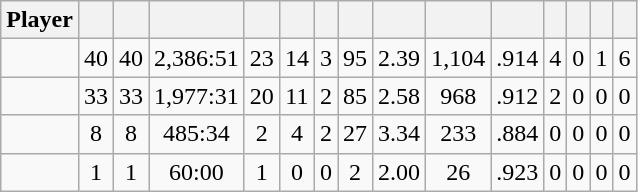<table class="wikitable sortable" style="text-align:center;">
<tr>
<th>Player</th>
<th></th>
<th></th>
<th></th>
<th></th>
<th></th>
<th></th>
<th></th>
<th></th>
<th></th>
<th></th>
<th></th>
<th></th>
<th></th>
<th></th>
</tr>
<tr>
<td></td>
<td>40</td>
<td>40</td>
<td>2,386:51</td>
<td>23</td>
<td>14</td>
<td>3</td>
<td>95</td>
<td>2.39</td>
<td>1,104</td>
<td>.914</td>
<td>4</td>
<td>0</td>
<td>1</td>
<td>6</td>
</tr>
<tr>
<td></td>
<td>33</td>
<td>33</td>
<td>1,977:31</td>
<td>20</td>
<td>11</td>
<td>2</td>
<td>85</td>
<td>2.58</td>
<td>968</td>
<td>.912</td>
<td>2</td>
<td>0</td>
<td>0</td>
<td>0</td>
</tr>
<tr>
<td></td>
<td>8</td>
<td>8</td>
<td>485:34</td>
<td>2</td>
<td>4</td>
<td>2</td>
<td>27</td>
<td>3.34</td>
<td>233</td>
<td>.884</td>
<td>0</td>
<td>0</td>
<td>0</td>
<td>0</td>
</tr>
<tr>
<td></td>
<td>1</td>
<td>1</td>
<td>60:00</td>
<td>1</td>
<td>0</td>
<td>0</td>
<td>2</td>
<td>2.00</td>
<td>26</td>
<td>.923</td>
<td>0</td>
<td>0</td>
<td>0</td>
<td>0</td>
</tr>
</table>
